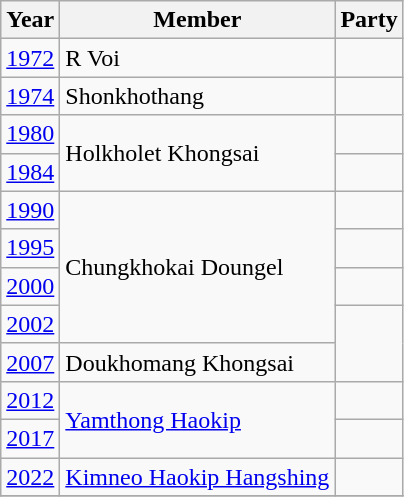<table class="wikitable sortable">
<tr>
<th>Year</th>
<th>Member</th>
<th colspan="2">Party</th>
</tr>
<tr>
<td><a href='#'>1972</a></td>
<td>R Voi</td>
<td></td>
</tr>
<tr>
<td><a href='#'>1974</a></td>
<td>Shonkhothang</td>
<td></td>
</tr>
<tr>
<td><a href='#'>1980</a></td>
<td rowspan=2>Holkholet Khongsai</td>
</tr>
<tr>
<td><a href='#'>1984</a></td>
<td></td>
</tr>
<tr>
<td><a href='#'>1990</a></td>
<td rowspan=4>Chungkhokai Doungel</td>
<td></td>
</tr>
<tr>
<td><a href='#'>1995</a></td>
<td></td>
</tr>
<tr>
<td><a href='#'>2000</a></td>
<td></td>
</tr>
<tr>
<td><a href='#'>2002</a></td>
</tr>
<tr>
<td><a href='#'>2007</a></td>
<td>Doukhomang Khongsai</td>
</tr>
<tr>
<td><a href='#'>2012</a></td>
<td rowspan=2><a href='#'>Yamthong Haokip</a></td>
<td></td>
</tr>
<tr>
<td><a href='#'>2017</a></td>
</tr>
<tr>
<td><a href='#'>2022</a></td>
<td><a href='#'>Kimneo Haokip Hangshing</a></td>
<td></td>
</tr>
<tr>
</tr>
</table>
